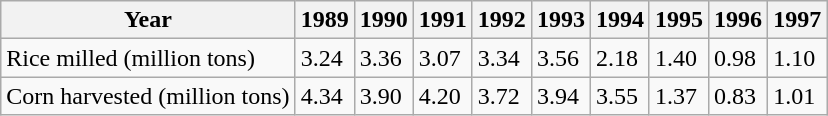<table class=wikitable>
<tr>
<th>Year</th>
<th>1989</th>
<th>1990</th>
<th>1991</th>
<th>1992</th>
<th>1993</th>
<th>1994</th>
<th>1995</th>
<th>1996</th>
<th>1997</th>
</tr>
<tr>
<td>Rice milled (million tons)</td>
<td>3.24</td>
<td>3.36</td>
<td>3.07</td>
<td>3.34</td>
<td>3.56</td>
<td>2.18</td>
<td>1.40</td>
<td>0.98</td>
<td>1.10</td>
</tr>
<tr>
<td>Corn harvested (million tons)</td>
<td>4.34</td>
<td>3.90</td>
<td>4.20</td>
<td>3.72</td>
<td>3.94</td>
<td>3.55</td>
<td>1.37</td>
<td>0.83</td>
<td>1.01</td>
</tr>
</table>
